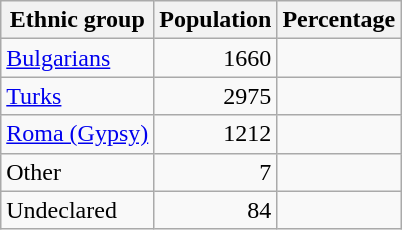<table class="wikitable sortable">
<tr>
<th>Ethnic group</th>
<th>Population</th>
<th>Percentage</th>
</tr>
<tr>
<td><a href='#'>Bulgarians</a></td>
<td align="right">1660</td>
<td align="right"></td>
</tr>
<tr>
<td><a href='#'>Turks</a></td>
<td align="right">2975</td>
<td align="right"></td>
</tr>
<tr>
<td><a href='#'>Roma (Gypsy)</a></td>
<td align="right">1212</td>
<td align="right"></td>
</tr>
<tr>
<td>Other</td>
<td align="right">7</td>
<td align="right"></td>
</tr>
<tr>
<td>Undeclared</td>
<td align="right">84</td>
<td align="right"></td>
</tr>
</table>
